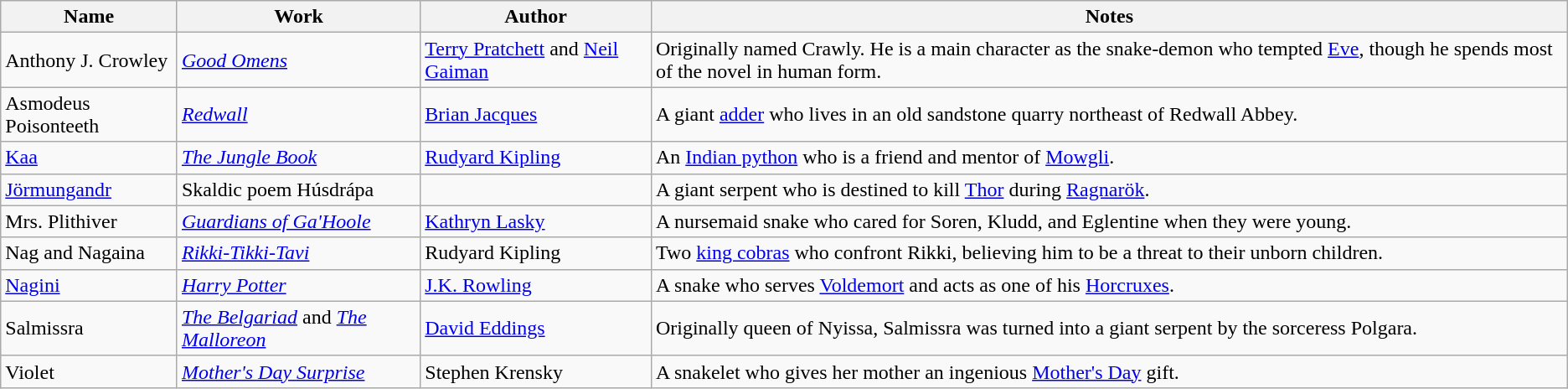<table class="wikitable sortable">
<tr>
<th>Name</th>
<th>Work</th>
<th>Author</th>
<th>Notes</th>
</tr>
<tr>
<td>Anthony J. Crowley</td>
<td><em><a href='#'>Good Omens</a></em></td>
<td><a href='#'>Terry Pratchett</a> and  <a href='#'>Neil Gaiman</a></td>
<td>Originally named Crawly. He is a main character as the snake-demon who tempted <a href='#'>Eve</a>, though he spends most of the novel in human form.</td>
</tr>
<tr>
<td>Asmodeus Poisonteeth</td>
<td><em><a href='#'>Redwall</a></em></td>
<td><a href='#'>Brian Jacques</a></td>
<td>A giant <a href='#'>adder</a> who lives in an old sandstone quarry northeast of Redwall Abbey.</td>
</tr>
<tr>
<td><a href='#'>Kaa</a></td>
<td><em><a href='#'>The Jungle Book</a></em></td>
<td><a href='#'>Rudyard Kipling</a></td>
<td>An <a href='#'>Indian python</a> who is a friend and mentor of <a href='#'>Mowgli</a>.</td>
</tr>
<tr>
<td><a href='#'>Jörmungandr</a></td>
<td>Skaldic poem Húsdrápa</td>
<td></td>
<td>A giant serpent who is destined to kill <a href='#'>Thor</a> during <a href='#'>Ragnarök</a>.</td>
</tr>
<tr>
<td>Mrs. Plithiver</td>
<td><em><a href='#'>Guardians of Ga'Hoole</a></em></td>
<td><a href='#'>Kathryn Lasky</a></td>
<td>A nursemaid snake who cared for Soren, Kludd, and Eglentine when they were young.</td>
</tr>
<tr>
<td>Nag and Nagaina</td>
<td><em><a href='#'>Rikki-Tikki-Tavi</a></em></td>
<td>Rudyard Kipling</td>
<td>Two <a href='#'>king cobras</a> who confront Rikki, believing him to be a threat to their unborn children.</td>
</tr>
<tr>
<td><a href='#'>Nagini</a></td>
<td><em><a href='#'>Harry Potter</a></em></td>
<td><a href='#'>J.K. Rowling</a></td>
<td>A snake who serves <a href='#'>Voldemort</a> and acts as one of his <a href='#'>Horcruxes</a>.</td>
</tr>
<tr>
<td>Salmissra</td>
<td><em><a href='#'>The Belgariad</a></em> and <em><a href='#'>The Malloreon</a></em></td>
<td><a href='#'>David Eddings</a></td>
<td>Originally queen of Nyissa, Salmissra was turned into a giant serpent by the sorceress Polgara.</td>
</tr>
<tr>
<td>Violet</td>
<td><em><a href='#'>Mother's Day Surprise</a></em></td>
<td>Stephen Krensky</td>
<td>A snakelet who gives her mother an ingenious <a href='#'>Mother's Day</a> gift.</td>
</tr>
</table>
